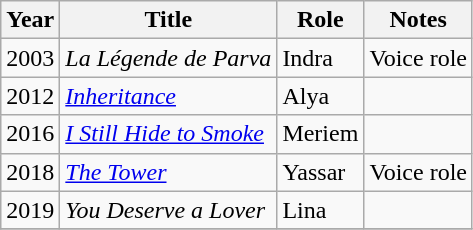<table class="wikitable sortable">
<tr>
<th>Year</th>
<th>Title</th>
<th>Role</th>
<th class="unsortable">Notes</th>
</tr>
<tr>
<td>2003</td>
<td><em>La Légende de Parva</em></td>
<td>Indra</td>
<td>Voice role</td>
</tr>
<tr>
<td>2012</td>
<td><em><a href='#'>Inheritance</a></em></td>
<td>Alya</td>
<td></td>
</tr>
<tr>
<td>2016</td>
<td><em><a href='#'>I Still Hide to Smoke</a></em></td>
<td>Meriem</td>
<td></td>
</tr>
<tr>
<td>2018</td>
<td><em><a href='#'>The Tower</a></em></td>
<td>Yassar</td>
<td>Voice role</td>
</tr>
<tr>
<td>2019</td>
<td><em>You Deserve a Lover</em></td>
<td>Lina</td>
<td></td>
</tr>
<tr>
</tr>
</table>
